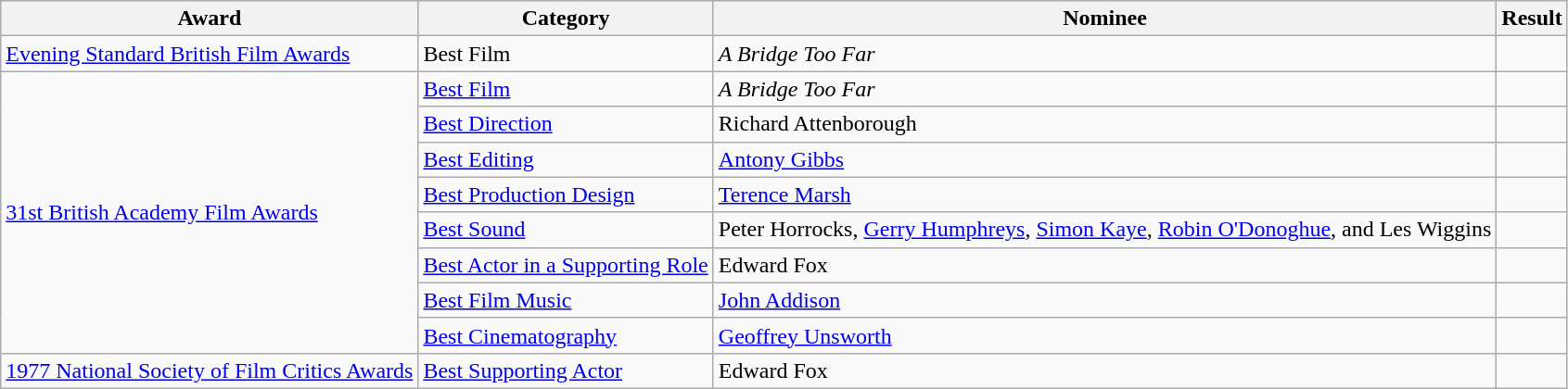<table class="wikitable">
<tr>
<th>Award</th>
<th>Category</th>
<th>Nominee</th>
<th>Result</th>
</tr>
<tr>
<td rowspan=1><a href='#'>Evening Standard British Film Awards</a></td>
<td>Best Film</td>
<td><em>A Bridge Too Far</em></td>
<td></td>
</tr>
<tr>
<td rowspan=8><a href='#'>31st British Academy Film Awards</a></td>
<td><a href='#'>Best Film</a></td>
<td><em>A Bridge Too Far</em></td>
<td></td>
</tr>
<tr>
<td><a href='#'>Best Direction</a></td>
<td>Richard Attenborough</td>
<td></td>
</tr>
<tr>
<td><a href='#'>Best Editing</a></td>
<td><a href='#'>Antony Gibbs</a></td>
<td></td>
</tr>
<tr>
<td><a href='#'>Best Production Design</a></td>
<td><a href='#'>Terence Marsh</a></td>
<td></td>
</tr>
<tr>
<td><a href='#'>Best Sound</a></td>
<td>Peter Horrocks, <a href='#'>Gerry Humphreys</a>, <a href='#'>Simon Kaye</a>, <a href='#'>Robin O'Donoghue</a>, and Les Wiggins</td>
<td></td>
</tr>
<tr>
<td><a href='#'>Best Actor in a Supporting Role</a></td>
<td>Edward Fox</td>
<td></td>
</tr>
<tr>
<td><a href='#'>Best Film Music</a></td>
<td><a href='#'>John Addison</a></td>
<td></td>
</tr>
<tr>
<td><a href='#'>Best Cinematography</a></td>
<td><a href='#'>Geoffrey Unsworth</a></td>
<td></td>
</tr>
<tr>
<td><a href='#'>1977 National Society of Film Critics Awards</a></td>
<td><a href='#'>Best Supporting Actor</a></td>
<td>Edward Fox</td>
<td></td>
</tr>
</table>
